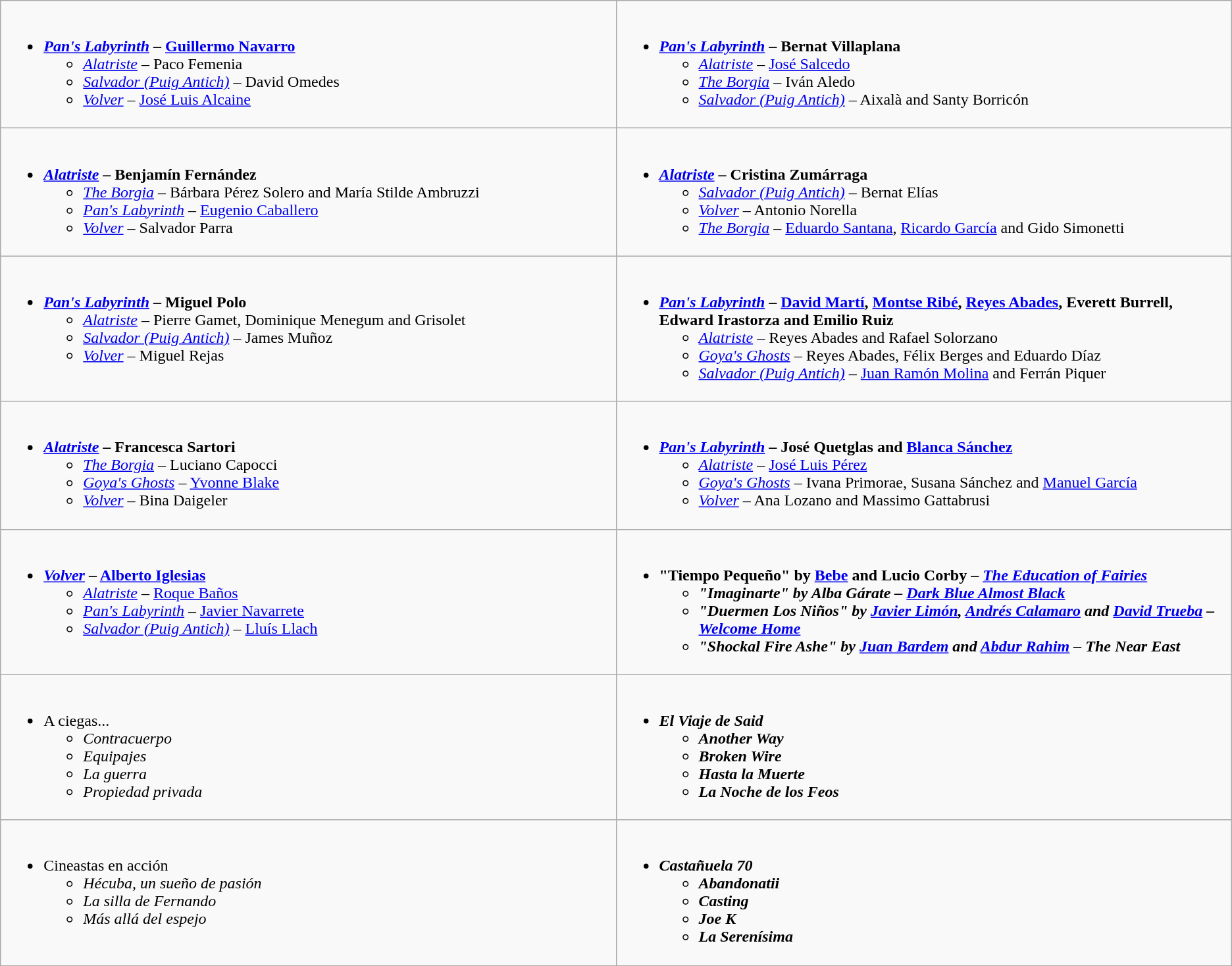<table class=wikitable style="width=100%">
<tr>
<td style="vertical-align:top;" width="50%"><br><ul><li><strong> <em><a href='#'>Pan's Labyrinth</a></em> – <a href='#'>Guillermo Navarro</a></strong><ul><li><em><a href='#'>Alatriste</a></em> – Paco Femenia</li><li><em><a href='#'>Salvador (Puig Antich)</a></em> – David Omedes</li><li><em><a href='#'>Volver</a></em> – <a href='#'>José Luis Alcaine</a></li></ul></li></ul></td>
<td style="vertical-align:top;" width="50%"><br><ul><li><strong> <em><a href='#'>Pan's Labyrinth</a></em> – Bernat Villaplana</strong><ul><li><em><a href='#'>Alatriste</a></em> – <a href='#'>José Salcedo</a></li><li><em><a href='#'>The Borgia</a></em> – Iván Aledo</li><li><em><a href='#'>Salvador (Puig Antich)</a></em> – Aixalà and Santy Borricón</li></ul></li></ul></td>
</tr>
<tr>
<td style="vertical-align:top;" width="50%"><br><ul><li><strong> <em><a href='#'>Alatriste</a></em> – Benjamín Fernández</strong><ul><li><em><a href='#'>The Borgia</a></em> – Bárbara Pérez Solero and María Stilde Ambruzzi</li><li><em><a href='#'>Pan's Labyrinth</a></em> – <a href='#'>Eugenio Caballero</a></li><li><em><a href='#'>Volver</a></em> – Salvador Parra</li></ul></li></ul></td>
<td style="vertical-align:top;" width="50%"><br><ul><li><strong> <em><a href='#'>Alatriste</a></em> – Cristina Zumárraga</strong><ul><li><em><a href='#'>Salvador (Puig Antich)</a></em> – Bernat Elías</li><li><em><a href='#'>Volver</a></em> – Antonio Norella</li><li><em><a href='#'>The Borgia</a></em> – <a href='#'>Eduardo Santana</a>, <a href='#'>Ricardo García</a> and Gido Simonetti</li></ul></li></ul></td>
</tr>
<tr>
<td style="vertical-align:top;" width="50%"><br><ul><li><strong> <em><a href='#'>Pan's Labyrinth</a></em> – Miguel Polo</strong><ul><li><em><a href='#'>Alatriste</a></em> – Pierre Gamet, Dominique Menegum and Grisolet</li><li><em><a href='#'>Salvador (Puig Antich)</a></em> – James Muñoz</li><li><em><a href='#'>Volver</a></em> – Miguel Rejas</li></ul></li></ul></td>
<td style="vertical-align:top;" width="50%"><br><ul><li><strong> <em><a href='#'>Pan's Labyrinth</a></em> – <a href='#'>David Martí</a>, <a href='#'>Montse Ribé</a>, <a href='#'>Reyes Abades</a>, Everett Burrell, Edward Irastorza and Emilio Ruiz</strong><ul><li><em><a href='#'>Alatriste</a></em> – Reyes Abades and Rafael Solorzano</li><li><em><a href='#'>Goya's Ghosts</a></em> – Reyes Abades, Félix Berges and Eduardo Díaz</li><li><em><a href='#'>Salvador (Puig Antich)</a></em> – <a href='#'>Juan Ramón Molina</a> and Ferrán Piquer</li></ul></li></ul></td>
</tr>
<tr>
<td style="vertical-align:top;" width="50%"><br><ul><li><strong> <em><a href='#'>Alatriste</a></em> – Francesca Sartori</strong><ul><li><em><a href='#'>The Borgia</a></em> – Luciano Capocci</li><li><em><a href='#'>Goya's Ghosts</a></em> – <a href='#'>Yvonne Blake</a></li><li><em><a href='#'>Volver</a></em> – Bina Daigeler</li></ul></li></ul></td>
<td style="vertical-align:top;" width="50%"><br><ul><li><strong> <em><a href='#'>Pan's Labyrinth</a></em> – José Quetglas and <a href='#'>Blanca Sánchez</a></strong><ul><li><em><a href='#'>Alatriste</a></em> – <a href='#'>José Luis Pérez</a></li><li><em><a href='#'>Goya's Ghosts</a></em> – Ivana Primorae, Susana Sánchez and <a href='#'>Manuel García</a></li><li><em><a href='#'>Volver</a></em> – Ana Lozano and Massimo Gattabrusi</li></ul></li></ul></td>
</tr>
<tr>
<td style="vertical-align:top;" width="50%"><br><ul><li><strong> <em><a href='#'>Volver</a></em> – <a href='#'>Alberto Iglesias</a></strong><ul><li><em><a href='#'>Alatriste</a></em> – <a href='#'>Roque Baños</a></li><li><em><a href='#'>Pan's Labyrinth</a></em> – <a href='#'>Javier Navarrete</a></li><li><em><a href='#'>Salvador (Puig Antich)</a></em> – <a href='#'>Lluís Llach</a></li></ul></li></ul></td>
<td style="vertical-align:top;" width="50%"><br><ul><li><strong> "Tiempo Pequeño" by <a href='#'>Bebe</a> and Lucio Corby – <em><a href='#'>The Education of Fairies</a><strong><em><ul><li>"Imaginarte" by Alba Gárate – </em><a href='#'>Dark Blue Almost Black</a><em></li><li>"Duermen Los Niños" by <a href='#'>Javier Limón</a>, <a href='#'>Andrés Calamaro</a> and <a href='#'>David Trueba</a> – </em><a href='#'>Welcome Home</a><em></li><li>"Shockal Fire Ashe" by <a href='#'>Juan Bardem</a> and <a href='#'>Abdur Rahim</a> – </em>The Near East<em></li></ul></li></ul></td>
</tr>
<tr>
<td style="vertical-align:top;" width="50%"><br><ul><li></strong> </em>A ciegas...</em></strong><ul><li><em>Contracuerpo</em></li><li><em>Equipajes</em></li><li><em>La guerra</em></li><li><em>Propiedad privada</em></li></ul></li></ul></td>
<td style="vertical-align:top;" width="50%"><br><ul><li><strong> <em>El Viaje de Said<strong><em><ul><li></em>Another Way<em></li><li></em>Broken Wire<em></li><li></em>Hasta la Muerte<em></li><li></em>La Noche de los Feos<em></li></ul></li></ul></td>
</tr>
<tr>
<td style="vertical-align:top;" width="50%"><br><ul><li></strong> </em>Cineastas en acción</em></strong><ul><li><em>Hécuba, un sueño de pasión</em></li><li><em>La silla de Fernando</em></li><li><em>Más allá del espejo</em></li></ul></li></ul></td>
<td style="vertical-align:top;" width="50%"><br><ul><li><strong> <em>Castañuela 70<strong><em><ul><li></em>Abandonatii<em></li><li></em>Casting<em></li><li></em>Joe K<em></li><li></em>La Serenísima<em></li></ul></li></ul></td>
</tr>
</table>
